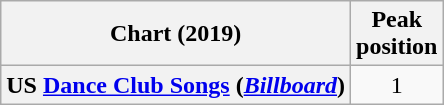<table class="wikitable plainrowheaders" style="text-align:center">
<tr>
<th scope="col">Chart (2019)</th>
<th scope="col">Peak<br>position</th>
</tr>
<tr>
<th scope="row">US <a href='#'>Dance Club Songs</a> (<em><a href='#'>Billboard</a></em>)</th>
<td>1</td>
</tr>
</table>
